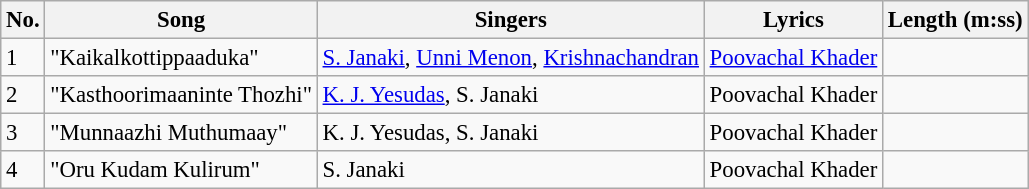<table class="wikitable" style="font-size:95%;">
<tr>
<th>No.</th>
<th>Song</th>
<th>Singers</th>
<th>Lyrics</th>
<th>Length (m:ss)</th>
</tr>
<tr>
<td>1</td>
<td>"Kaikalkottippaaduka"</td>
<td><a href='#'>S. Janaki</a>, <a href='#'>Unni Menon</a>, <a href='#'>Krishnachandran</a></td>
<td><a href='#'>Poovachal Khader</a></td>
<td></td>
</tr>
<tr>
<td>2</td>
<td>"Kasthoorimaaninte Thozhi"</td>
<td><a href='#'>K. J. Yesudas</a>, S. Janaki</td>
<td>Poovachal Khader</td>
<td></td>
</tr>
<tr>
<td>3</td>
<td>"Munnaazhi Muthumaay"</td>
<td>K. J. Yesudas, S. Janaki</td>
<td>Poovachal Khader</td>
<td></td>
</tr>
<tr>
<td>4</td>
<td>"Oru Kudam Kulirum"</td>
<td>S. Janaki</td>
<td>Poovachal Khader</td>
<td></td>
</tr>
</table>
